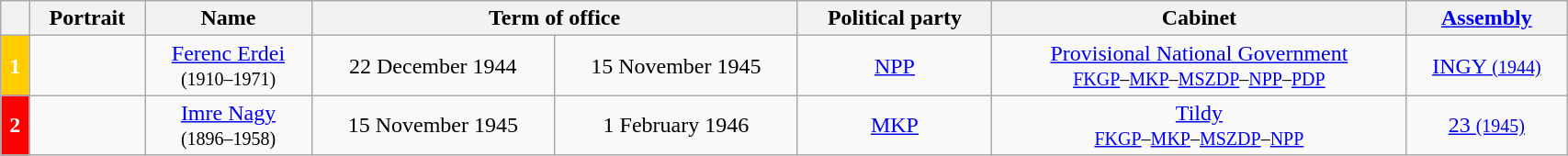<table class="wikitable" style="width:90%; text-align:center;">
<tr>
<th></th>
<th>Portrait</th>
<th>Name<br></th>
<th colspan=2>Term of office</th>
<th>Political party</th>
<th>Cabinet</th>
<th><a href='#'>Assembly</a><br></th>
</tr>
<tr>
<th style="background:#fc0; color:white;">1</th>
<td></td>
<td><a href='#'>Ferenc Erdei</a><br><small>(1910–1971)</small></td>
<td>22 December 1944</td>
<td>15 November 1945</td>
<td><a href='#'>NPP</a></td>
<td><a href='#'>Provisional National Government</a><br><small><a href='#'>FKGP</a>–<a href='#'>MKP</a>–<a href='#'>MSZDP</a>–<a href='#'>NPP</a>–<a href='#'>PDP</a></small></td>
<td><a href='#'>INGY <small>(1944)</small></a></td>
</tr>
<tr>
<th style="background:Red; color:white;">2</th>
<td></td>
<td><a href='#'>Imre Nagy</a><br><small>(1896–1958)</small></td>
<td>15 November 1945</td>
<td>1 February 1946</td>
<td><a href='#'>MKP</a></td>
<td><a href='#'>Tildy</a><br><small><a href='#'>FKGP</a>–<a href='#'>MKP</a>–<a href='#'>MSZDP</a>–<a href='#'>NPP</a></small></td>
<td><a href='#'>23 <small>(1945)</small></a></td>
</tr>
</table>
